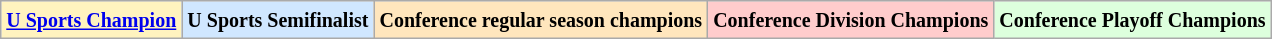<table class="wikitable">
<tr>
<td bgcolor="#FFF3BF"><small><strong><a href='#'>U Sports Champion</a> </strong></small></td>
<td bgcolor="#D0E7FF"><small><strong>U Sports Semifinalist</strong></small></td>
<td bgcolor="#FFE6BD"><small><strong>Conference regular season champions</strong></small></td>
<td bgcolor="#FFCCCC"><small><strong>Conference Division Champions</strong></small></td>
<td bgcolor="#ddffdd"><small><strong>Conference Playoff Champions</strong></small></td>
</tr>
</table>
